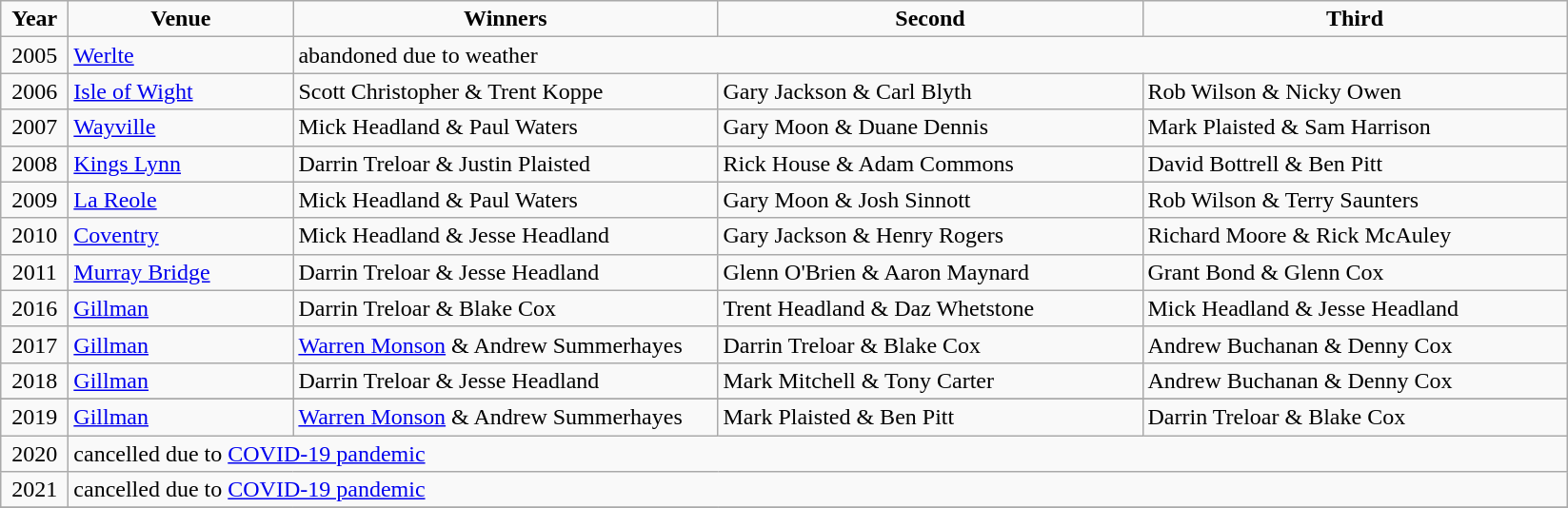<table class="wikitable">
<tr align=center>
<td width=40px  ><strong>Year</strong></td>
<td width=150px ><strong>Venue</strong></td>
<td width=290px ><strong>Winners</strong></td>
<td width=290px ><strong>Second</strong></td>
<td width=290px ><strong>Third</strong></td>
</tr>
<tr>
<td align=center>2005</td>
<td> <a href='#'>Werlte</a></td>
<td colspan=3>abandoned due to weather</td>
</tr>
<tr>
<td align=center>2006</td>
<td> <a href='#'>Isle of Wight</a></td>
<td> Scott Christopher & Trent Koppe</td>
<td> Gary Jackson & Carl Blyth</td>
<td> Rob Wilson & Nicky Owen</td>
</tr>
<tr>
<td align=center>2007</td>
<td> <a href='#'>Wayville</a></td>
<td> Mick Headland & Paul Waters</td>
<td> Gary Moon & Duane Dennis</td>
<td> Mark Plaisted & Sam Harrison</td>
</tr>
<tr>
<td align=center>2008</td>
<td> <a href='#'>Kings Lynn</a></td>
<td> Darrin Treloar & Justin Plaisted</td>
<td> Rick House & Adam Commons</td>
<td> David Bottrell & Ben Pitt</td>
</tr>
<tr>
<td align=center>2009</td>
<td> <a href='#'>La Reole</a></td>
<td> Mick Headland & Paul Waters</td>
<td> Gary Moon & Josh Sinnott</td>
<td> Rob Wilson & Terry Saunters</td>
</tr>
<tr>
<td align=center>2010</td>
<td> <a href='#'>Coventry</a></td>
<td> Mick Headland & Jesse Headland</td>
<td> Gary Jackson & Henry Rogers</td>
<td> Richard Moore & Rick McAuley</td>
</tr>
<tr>
<td align=center>2011</td>
<td> <a href='#'>Murray Bridge</a></td>
<td> Darrin Treloar & Jesse Headland</td>
<td> Glenn O'Brien & Aaron Maynard</td>
<td> Grant Bond & Glenn Cox</td>
</tr>
<tr>
<td align=center>2016</td>
<td> <a href='#'>Gillman</a></td>
<td> Darrin Treloar & Blake Cox</td>
<td> Trent Headland &  Daz Whetstone</td>
<td> Mick Headland & Jesse Headland</td>
</tr>
<tr>
<td align=center>2017</td>
<td> <a href='#'>Gillman</a></td>
<td> <a href='#'>Warren Monson</a> & Andrew Summerhayes</td>
<td> Darrin Treloar & Blake Cox</td>
<td> Andrew Buchanan &  Denny Cox</td>
</tr>
<tr>
<td align=center>2018</td>
<td> <a href='#'>Gillman</a></td>
<td> Darrin Treloar & Jesse Headland</td>
<td> Mark Mitchell & Tony Carter</td>
<td> Andrew Buchanan &  Denny Cox</td>
</tr>
<tr>
</tr>
<tr>
<td align=center>2019</td>
<td> <a href='#'>Gillman</a></td>
<td> <a href='#'>Warren Monson</a> & Andrew Summerhayes</td>
<td> Mark Plaisted & Ben Pitt</td>
<td> Darrin Treloar & Blake Cox</td>
</tr>
<tr>
<td align=center>2020</td>
<td colspan=4>cancelled due to <a href='#'>COVID-19 pandemic</a></td>
</tr>
<tr>
<td align=center>2021</td>
<td colspan=4>cancelled due to <a href='#'>COVID-19 pandemic</a></td>
</tr>
<tr>
</tr>
</table>
